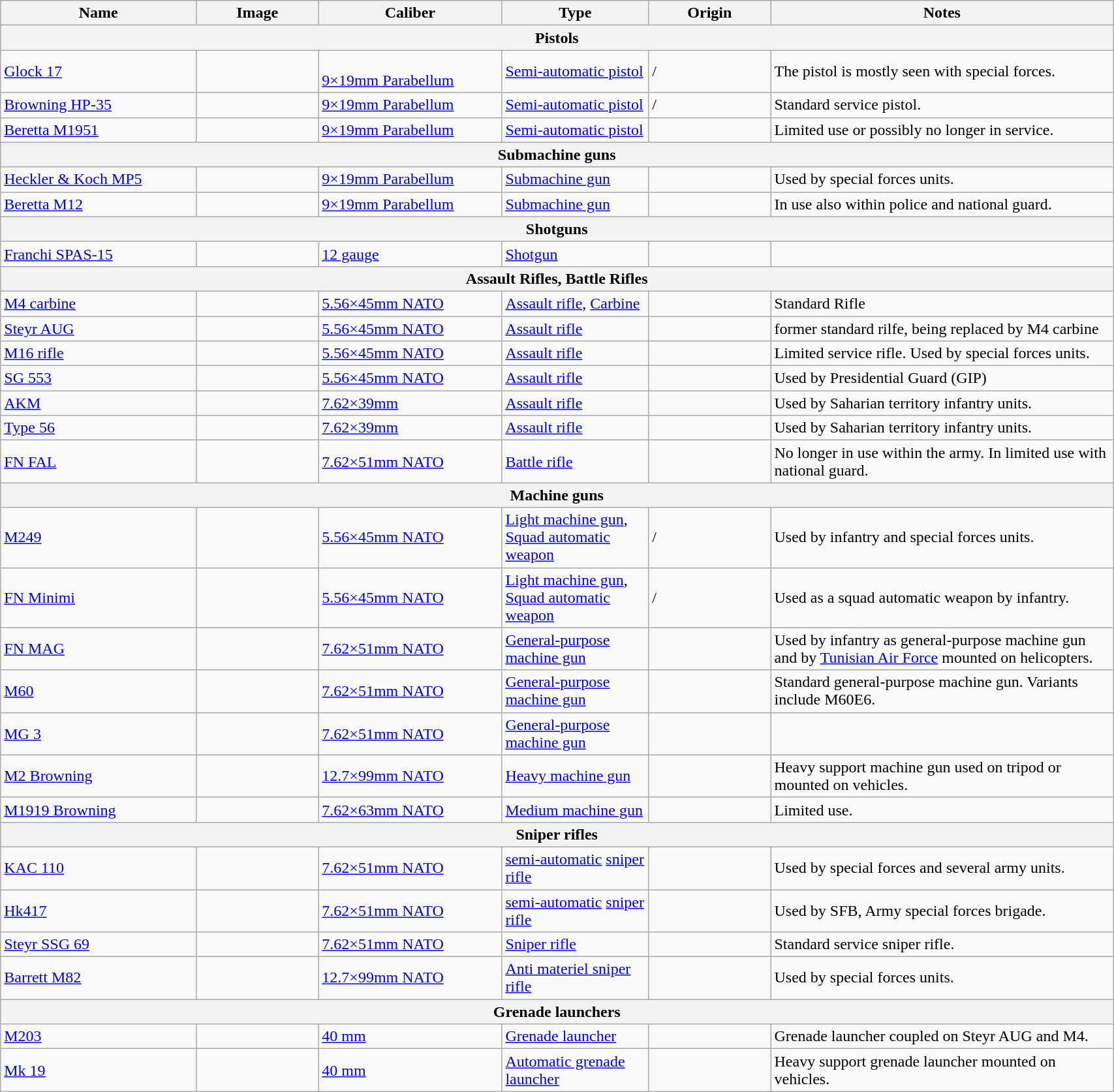<table class="wikitable" style="width:90%;">
<tr>
<th width=16%>Name</th>
<th width=10%>Image</th>
<th width=15%>Caliber</th>
<th width=12%>Type</th>
<th width=10%>Origin</th>
<th width=28%>Notes</th>
</tr>
<tr>
<th colspan="6">Pistols</th>
</tr>
<tr>
<td><a href='#'>Glock 17</a></td>
<td></td>
<td><br><a href='#'>9×19mm Parabellum</a></td>
<td><a href='#'>Semi-automatic pistol</a></td>
<td> / </td>
<td>The pistol is mostly seen with special forces.</td>
</tr>
<tr>
<td><a href='#'>Browning HP-35</a></td>
<td></td>
<td><a href='#'>9×19mm Parabellum</a></td>
<td><a href='#'>Semi-automatic pistol</a></td>
<td> / </td>
<td>Standard service pistol.</td>
</tr>
<tr>
<td><a href='#'>Beretta M1951</a></td>
<td></td>
<td><a href='#'>9×19mm Parabellum</a></td>
<td><a href='#'>Semi-automatic pistol</a></td>
<td></td>
<td>Limited use or possibly no longer in service.</td>
</tr>
<tr>
<th colspan="6">Submachine guns</th>
</tr>
<tr>
<td><a href='#'>Heckler & Koch MP5</a></td>
<td></td>
<td><a href='#'>9×19mm Parabellum</a></td>
<td><a href='#'>Submachine gun</a></td>
<td></td>
<td>Used by special forces units.</td>
</tr>
<tr>
<td><a href='#'>Beretta M12</a></td>
<td></td>
<td><a href='#'>9×19mm Parabellum</a></td>
<td><a href='#'>Submachine gun</a></td>
<td></td>
<td>In use also within police and national guard.</td>
</tr>
<tr>
<th colspan="6">Shotguns</th>
</tr>
<tr>
<td><a href='#'>Franchi SPAS-15</a></td>
<td></td>
<td><a href='#'>12 gauge</a></td>
<td><a href='#'>Shotgun</a></td>
<td></td>
<td></td>
</tr>
<tr>
<th colspan="6">Assault Rifles, Battle Rifles</th>
</tr>
<tr>
<td><a href='#'>M4 carbine</a></td>
<td></td>
<td><a href='#'>5.56×45mm NATO</a></td>
<td><a href='#'>Assault rifle</a>, <a href='#'>Carbine</a></td>
<td></td>
<td>Standard Rifle</td>
</tr>
<tr>
<td><a href='#'>Steyr AUG</a></td>
<td></td>
<td><a href='#'>5.56×45mm NATO</a></td>
<td><a href='#'>Assault rifle</a></td>
<td></td>
<td>former standard rilfe, being replaced by M4 carbine</td>
</tr>
<tr>
<td><a href='#'>M16 rifle</a></td>
<td></td>
<td><a href='#'>5.56×45mm NATO</a></td>
<td><a href='#'>Assault rifle</a></td>
<td></td>
<td>Limited service rifle. Used by special forces units.</td>
</tr>
<tr>
<td><a href='#'>SG 553</a></td>
<td></td>
<td><a href='#'>5.56×45mm NATO</a></td>
<td><a href='#'>Assault rifle</a></td>
<td></td>
<td>Used by Presidential Guard (GIP)</td>
</tr>
<tr>
<td><a href='#'>AKM</a></td>
<td></td>
<td><a href='#'>7.62×39mm</a></td>
<td><a href='#'>Assault rifle</a></td>
<td></td>
<td>Used by Saharian territory infantry units.</td>
</tr>
<tr>
<td><a href='#'>Type 56</a></td>
<td></td>
<td><a href='#'>7.62×39mm</a></td>
<td><a href='#'>Assault rifle</a></td>
<td></td>
<td>Used by Saharian territory infantry units.</td>
</tr>
<tr>
<td><a href='#'>FN FAL</a></td>
<td></td>
<td><a href='#'>7.62×51mm NATO</a></td>
<td><a href='#'>Battle rifle</a></td>
<td></td>
<td>No longer in use within the army. In limited use with national guard.</td>
</tr>
<tr>
<th colspan="6">Machine guns</th>
</tr>
<tr>
<td><a href='#'>M249</a></td>
<td></td>
<td><a href='#'>5.56×45mm NATO</a></td>
<td><a href='#'>Light machine gun</a>, <a href='#'>Squad automatic weapon</a></td>
<td> / </td>
<td>Used by infantry and special forces units.</td>
</tr>
<tr>
<td><a href='#'>FN Minimi</a></td>
<td></td>
<td><a href='#'>5.56×45mm NATO</a></td>
<td><a href='#'>Light machine gun</a>, <a href='#'>Squad automatic weapon</a></td>
<td> / </td>
<td>Used as a squad automatic weapon by infantry.</td>
</tr>
<tr>
<td><a href='#'>FN MAG</a></td>
<td></td>
<td><a href='#'>7.62×51mm NATO</a></td>
<td><a href='#'>General-purpose machine gun</a></td>
<td></td>
<td>Used by infantry as general-purpose machine gun and by <a href='#'>Tunisian Air Force</a> mounted on helicopters.</td>
</tr>
<tr>
<td><a href='#'>M60</a></td>
<td></td>
<td><a href='#'>7.62×51mm NATO</a></td>
<td><a href='#'>General-purpose machine gun</a></td>
<td></td>
<td>Standard general-purpose machine gun. Variants include M60E6.</td>
</tr>
<tr>
<td><a href='#'>MG 3</a></td>
<td></td>
<td><a href='#'>7.62×51mm NATO</a></td>
<td><a href='#'>General-purpose machine gun</a></td>
<td></td>
<td></td>
</tr>
<tr>
<td><a href='#'>M2 Browning</a></td>
<td></td>
<td><a href='#'>12.7×99mm NATO</a></td>
<td><a href='#'>Heavy machine gun</a></td>
<td></td>
<td>Heavy support machine gun used on tripod or mounted on vehicles.</td>
</tr>
<tr>
<td><a href='#'>M1919 Browning</a></td>
<td></td>
<td><a href='#'>7.62×63mm NATO</a></td>
<td><a href='#'>Medium machine gun</a></td>
<td></td>
<td>Limited use.</td>
</tr>
<tr>
<th colspan="6">Sniper rifles</th>
</tr>
<tr>
<td><a href='#'>KAC 110</a></td>
<td></td>
<td><a href='#'>7.62×51mm NATO</a></td>
<td><a href='#'>semi-automatic</a> <a href='#'>sniper rifle</a></td>
<td></td>
<td>Used by special forces and several army units.</td>
</tr>
<tr>
<td><a href='#'>Hk417</a></td>
<td></td>
<td><a href='#'>7.62×51mm NATO</a></td>
<td><a href='#'>semi-automatic</a> <a href='#'>sniper rifle</a></td>
<td></td>
<td>Used by SFB, Army special forces brigade.</td>
</tr>
<tr>
<td><a href='#'>Steyr SSG 69</a></td>
<td></td>
<td><a href='#'>7.62×51mm NATO</a></td>
<td><a href='#'>Sniper rifle</a></td>
<td></td>
<td>Standard service sniper rifle.</td>
</tr>
<tr>
<td><a href='#'>Barrett M82</a></td>
<td></td>
<td><a href='#'>12.7×99mm NATO</a></td>
<td><a href='#'>Anti materiel sniper rifle</a></td>
<td></td>
<td>Used by special forces units.</td>
</tr>
<tr>
<th colspan="6">Grenade launchers</th>
</tr>
<tr>
<td><a href='#'>M203</a></td>
<td></td>
<td><a href='#'>40 mm</a></td>
<td><a href='#'>Grenade launcher</a></td>
<td></td>
<td>Grenade launcher coupled on Steyr AUG and M4.</td>
</tr>
<tr>
<td><a href='#'>Mk 19</a></td>
<td></td>
<td><a href='#'>40 mm</a></td>
<td><a href='#'>Automatic grenade launcher</a></td>
<td></td>
<td>Heavy support grenade launcher mounted on vehicles.</td>
</tr>
</table>
